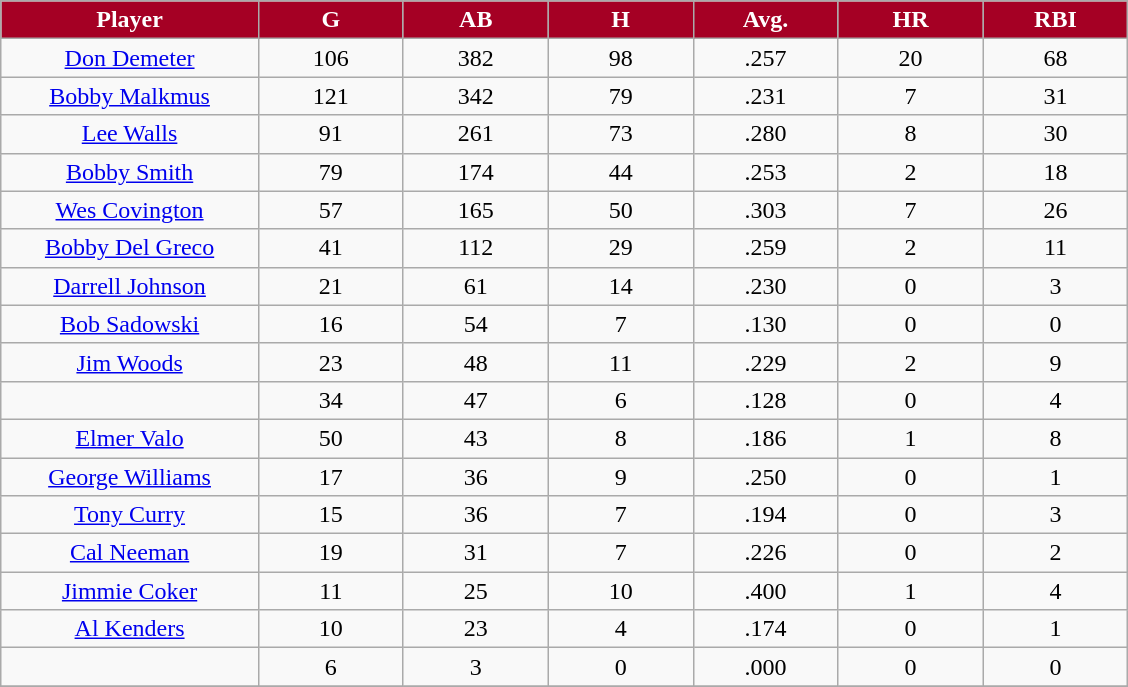<table class="wikitable sortable">
<tr>
<th style="background:#A50024;color:white;" width="16%">Player</th>
<th style="background:#A50024;color:white;" width="9%">G</th>
<th style="background:#A50024;color:white;" width="9%">AB</th>
<th style="background:#A50024;color:white;" width="9%">H</th>
<th style="background:#A50024;color:white;" width="9%">Avg.</th>
<th style="background:#A50024;color:white;" width="9%">HR</th>
<th style="background:#A50024;color:white;" width="9%">RBI</th>
</tr>
<tr align="center">
<td><a href='#'>Don Demeter</a></td>
<td>106</td>
<td>382</td>
<td>98</td>
<td>.257</td>
<td>20</td>
<td>68</td>
</tr>
<tr align="center">
<td><a href='#'>Bobby Malkmus</a></td>
<td>121</td>
<td>342</td>
<td>79</td>
<td>.231</td>
<td>7</td>
<td>31</td>
</tr>
<tr align="center">
<td><a href='#'>Lee Walls</a></td>
<td>91</td>
<td>261</td>
<td>73</td>
<td>.280</td>
<td>8</td>
<td>30</td>
</tr>
<tr align="center">
<td><a href='#'>Bobby Smith</a></td>
<td>79</td>
<td>174</td>
<td>44</td>
<td>.253</td>
<td>2</td>
<td>18</td>
</tr>
<tr align="center">
<td><a href='#'>Wes Covington</a></td>
<td>57</td>
<td>165</td>
<td>50</td>
<td>.303</td>
<td>7</td>
<td>26</td>
</tr>
<tr align="center">
<td><a href='#'>Bobby Del Greco</a></td>
<td>41</td>
<td>112</td>
<td>29</td>
<td>.259</td>
<td>2</td>
<td>11</td>
</tr>
<tr align="center">
<td><a href='#'>Darrell Johnson</a></td>
<td>21</td>
<td>61</td>
<td>14</td>
<td>.230</td>
<td>0</td>
<td>3</td>
</tr>
<tr align="center">
<td><a href='#'>Bob Sadowski</a></td>
<td>16</td>
<td>54</td>
<td>7</td>
<td>.130</td>
<td>0</td>
<td>0</td>
</tr>
<tr align="center">
<td><a href='#'>Jim Woods</a></td>
<td>23</td>
<td>48</td>
<td>11</td>
<td>.229</td>
<td>2</td>
<td>9</td>
</tr>
<tr align="center">
<td></td>
<td>34</td>
<td>47</td>
<td>6</td>
<td>.128</td>
<td>0</td>
<td>4</td>
</tr>
<tr align="center">
<td><a href='#'>Elmer Valo</a></td>
<td>50</td>
<td>43</td>
<td>8</td>
<td>.186</td>
<td>1</td>
<td>8</td>
</tr>
<tr align="center">
<td><a href='#'>George Williams</a></td>
<td>17</td>
<td>36</td>
<td>9</td>
<td>.250</td>
<td>0</td>
<td>1</td>
</tr>
<tr align="center">
<td><a href='#'>Tony Curry</a></td>
<td>15</td>
<td>36</td>
<td>7</td>
<td>.194</td>
<td>0</td>
<td>3</td>
</tr>
<tr align="center">
<td><a href='#'>Cal Neeman</a></td>
<td>19</td>
<td>31</td>
<td>7</td>
<td>.226</td>
<td>0</td>
<td>2</td>
</tr>
<tr align="center">
<td><a href='#'>Jimmie Coker</a></td>
<td>11</td>
<td>25</td>
<td>10</td>
<td>.400</td>
<td>1</td>
<td>4</td>
</tr>
<tr align="center">
<td><a href='#'>Al Kenders</a></td>
<td>10</td>
<td>23</td>
<td>4</td>
<td>.174</td>
<td>0</td>
<td>1</td>
</tr>
<tr align="center">
<td></td>
<td>6</td>
<td>3</td>
<td>0</td>
<td>.000</td>
<td>0</td>
<td>0</td>
</tr>
<tr align="center">
</tr>
</table>
